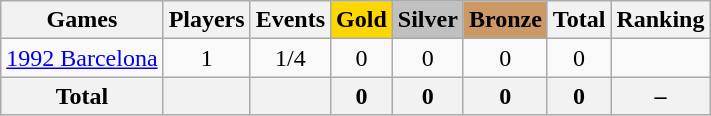<table class="wikitable sortable" style="text-align:center">
<tr>
<th>Games</th>
<th>Players</th>
<th>Events</th>
<th style="background-color:gold;">Gold</th>
<th style="background-color:silver;">Silver</th>
<th style="background-color:#c96;">Bronze</th>
<th>Total</th>
<th>Ranking</th>
</tr>
<tr>
<td align=left><a href='#'>1992 Barcelona</a></td>
<td>1</td>
<td>1/4</td>
<td>0</td>
<td>0</td>
<td>0</td>
<td>0</td>
<td></td>
</tr>
<tr>
<th>Total</th>
<th></th>
<th></th>
<th>0</th>
<th>0</th>
<th>0</th>
<th>0</th>
<th>–</th>
</tr>
</table>
